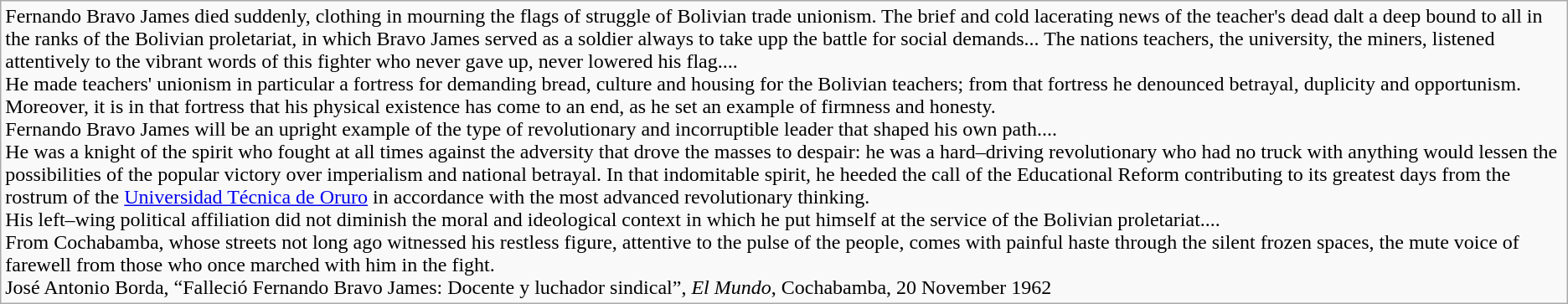<table class="wikitable">
<tr>
<td>Fernando Bravo James died suddenly, clothing in mourning the flags of struggle of Bolivian trade unionism. The brief and cold lacerating news of the teacher's dead dalt a deep bound to all in the ranks of the Bolivian proletariat, in which Bravo James served as a soldier always to take upp the battle for social demands... The nations teachers, the university, the miners, listened attentively to the vibrant words of this fighter who never gave up, never lowered his flag....<br>He made teachers' unionism in particular a fortress for demanding bread, culture and housing for the Bolivian teachers; from that fortress he denounced betrayal, duplicity and opportunism. Moreover, it is in that fortress that his physical existence has come to an end, as he set an example of firmness and honesty.<br>Fernando Bravo James will be an upright example of the type of revolutionary and incorruptible leader that shaped his own path....<br>He was a knight of the spirit who fought at all times against the adversity that drove the masses to despair: he was a hard–driving revolutionary who had no truck with anything would lessen the possibilities of the popular victory over imperialism and national betrayal. In that indomitable spirit, he heeded the call of the Educational Reform contributing to its greatest days from the rostrum of the <a href='#'>Universidad Técnica de Oruro</a> in accordance with the most advanced revolutionary thinking.<br>His left–wing political affiliation did not diminish the moral and ideological context in which he put himself at the service of the Bolivian proletariat....<br>From Cochabamba, whose streets not long ago witnessed his restless figure, attentive to the pulse of the people, comes with painful haste through the silent frozen spaces, the mute voice of farewell from those who once marched with him in the fight.<br>José Antonio Borda, “Falleció Fernando Bravo James: Docente y luchador sindical”, <em>El Mundo</em>, Cochabamba, 20 November 1962</td>
</tr>
</table>
